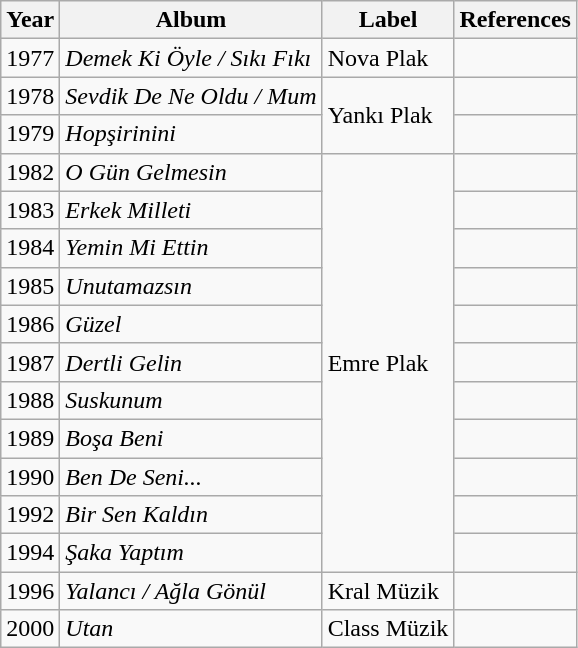<table class="wikitable">
<tr>
<th>Year</th>
<th>Album</th>
<th>Label</th>
<th>References</th>
</tr>
<tr>
<td rowspan="1">1977</td>
<td><em>Demek Ki Öyle / Sıkı Fıkı</em></td>
<td>Nova Plak</td>
<td></td>
</tr>
<tr>
<td rowspan="1">1978</td>
<td><em>Sevdik De Ne Oldu / Mum</em></td>
<td rowspan="2">Yankı Plak</td>
<td></td>
</tr>
<tr>
<td rowspan="1">1979</td>
<td><em>Hopşirinini</em></td>
<td></td>
</tr>
<tr>
<td rowspan="1">1982</td>
<td><em>O Gün Gelmesin</em></td>
<td rowspan="11">Emre Plak</td>
<td></td>
</tr>
<tr>
<td rowspan="1">1983</td>
<td><em>Erkek Milleti</em></td>
<td></td>
</tr>
<tr>
<td rowspan="1">1984</td>
<td><em>Yemin Mi Ettin</em></td>
<td></td>
</tr>
<tr>
<td rowspan="1">1985</td>
<td><em>Unutamazsın</em></td>
<td></td>
</tr>
<tr>
<td rowspan="1">1986</td>
<td><em>Güzel</em></td>
<td></td>
</tr>
<tr>
<td rowspan="1">1987</td>
<td><em>Dertli Gelin</em></td>
<td></td>
</tr>
<tr>
<td rowspan="1">1988</td>
<td><em>Suskunum</em></td>
<td></td>
</tr>
<tr>
<td rowspan="1">1989</td>
<td><em>Boşa Beni</em></td>
<td></td>
</tr>
<tr>
<td rowspan="1">1990</td>
<td><em>Ben De Seni...</em></td>
<td></td>
</tr>
<tr>
<td rowspan="1">1992</td>
<td><em>Bir Sen Kaldın</em></td>
<td></td>
</tr>
<tr>
<td rowspan="1">1994</td>
<td><em>Şaka Yaptım</em></td>
<td></td>
</tr>
<tr>
<td rowspan="1">1996</td>
<td><em>Yalancı / Ağla Gönül</em></td>
<td>Kral Müzik</td>
<td></td>
</tr>
<tr>
<td rowspan="1">2000</td>
<td><em>Utan</em></td>
<td>Class Müzik</td>
<td></td>
</tr>
</table>
